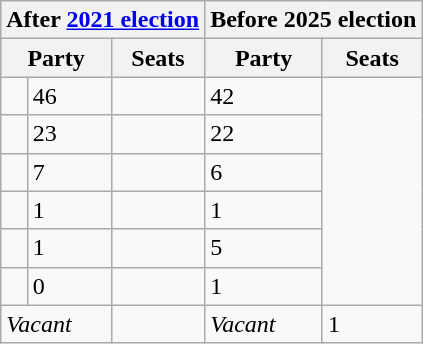<table class="wikitable">
<tr>
<th colspan="3">After <a href='#'>2021 election</a></th>
<th colspan="3">Before 2025 election</th>
</tr>
<tr>
<th colspan="2">Party</th>
<th>Seats</th>
<th colspan="2">Party</th>
<th>Seats</th>
</tr>
<tr>
<td></td>
<td>46</td>
<td></td>
<td>42</td>
</tr>
<tr>
<td></td>
<td>23</td>
<td></td>
<td>22</td>
</tr>
<tr>
<td></td>
<td>7</td>
<td></td>
<td>6</td>
</tr>
<tr>
<td></td>
<td>1</td>
<td></td>
<td>1</td>
</tr>
<tr>
<td></td>
<td>1</td>
<td></td>
<td>5</td>
</tr>
<tr>
<td></td>
<td>0</td>
<td></td>
<td>1</td>
</tr>
<tr>
<td colspan="2"><em>Vacant</em></td>
<td></td>
<td colspan="2"><em>Vacant</em></td>
<td>1</td>
</tr>
</table>
